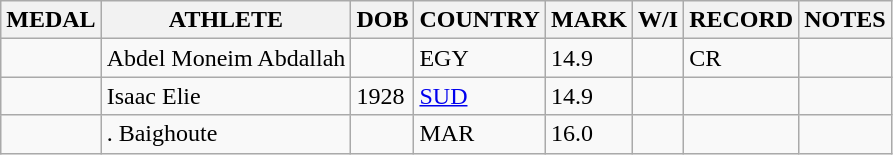<table class="wikitable">
<tr>
<th>MEDAL</th>
<th>ATHLETE</th>
<th>DOB</th>
<th>COUNTRY</th>
<th>MARK</th>
<th>W/I</th>
<th>RECORD</th>
<th>NOTES</th>
</tr>
<tr>
<td></td>
<td>Abdel Moneim Abdallah</td>
<td></td>
<td>EGY</td>
<td>14.9</td>
<td></td>
<td>CR</td>
<td></td>
</tr>
<tr>
<td></td>
<td>Isaac Elie</td>
<td>1928</td>
<td><a href='#'>SUD</a></td>
<td>14.9</td>
<td></td>
<td></td>
<td></td>
</tr>
<tr>
<td></td>
<td>. Baighoute</td>
<td></td>
<td>MAR</td>
<td>16.0</td>
<td></td>
<td></td>
<td></td>
</tr>
</table>
